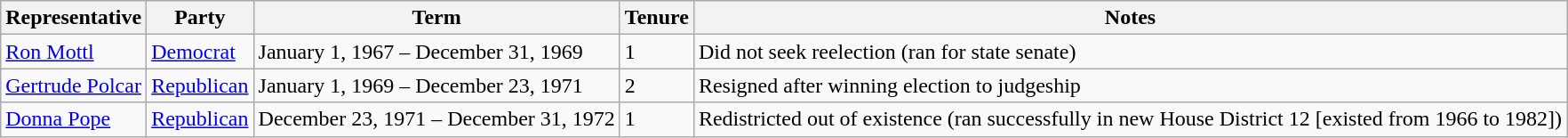<table class=wikitable>
<tr valign=bottom>
<th>Representative</th>
<th>Party</th>
<th>Term</th>
<th>Tenure</th>
<th>Notes</th>
</tr>
<tr>
<td><a href='#'>Ron Mottl</a></td>
<td><a href='#'>Democrat</a></td>
<td>January 1, 1967 – December 31, 1969</td>
<td>1</td>
<td>Did not seek reelection (ran for state senate)</td>
</tr>
<tr>
<td><a href='#'>Gertrude Polcar</a></td>
<td><a href='#'>Republican</a></td>
<td>January 1, 1969 – December 23, 1971</td>
<td>2</td>
<td>Resigned after winning election to judgeship</td>
</tr>
<tr>
<td><a href='#'>Donna Pope</a></td>
<td><a href='#'>Republican</a></td>
<td>December 23, 1971 – December 31, 1972</td>
<td>1</td>
<td>Redistricted out of existence (ran successfully in new House District 12 [existed from 1966 to 1982])</td>
</tr>
</table>
